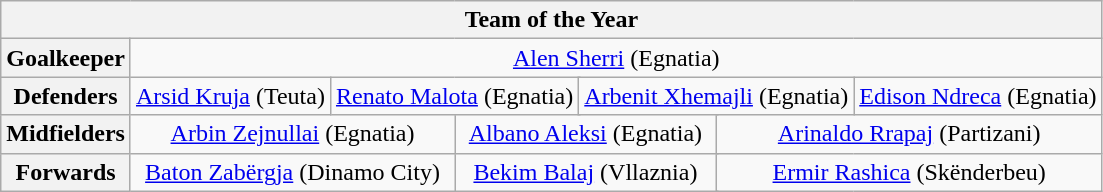<table class="wikitable" style="text-align:center">
<tr>
<th colspan="13">Team of the Year</th>
</tr>
<tr>
<th>Goalkeeper</th>
<td colspan="12"> <a href='#'>Alen Sherri</a> (Egnatia)</td>
</tr>
<tr>
<th>Defenders</th>
<td colspan="3"> <a href='#'>Arsid Kruja</a> (Teuta)</td>
<td colspan="3"> <a href='#'>Renato Malota</a> (Egnatia)</td>
<td colspan="3"> <a href='#'>Arbenit Xhemajli</a> (Egnatia)</td>
<td colspan="3"> <a href='#'>Edison Ndreca</a> (Egnatia)</td>
</tr>
<tr>
<th>Midfielders</th>
<td colspan="4"> <a href='#'>Arbin Zejnullai</a> (Egnatia)</td>
<td colspan="4"> <a href='#'>Albano Aleksi</a> (Egnatia)</td>
<td colspan="4"> <a href='#'>Arinaldo Rrapaj</a> (Partizani)</td>
</tr>
<tr>
<th>Forwards</th>
<td colspan="4"> <a href='#'>Baton Zabërgja</a> (Dinamo City)</td>
<td colspan="4"> <a href='#'>Bekim Balaj</a> (Vllaznia)</td>
<td colspan="4"> <a href='#'>Ermir Rashica</a> (Skënderbeu)</td>
</tr>
</table>
